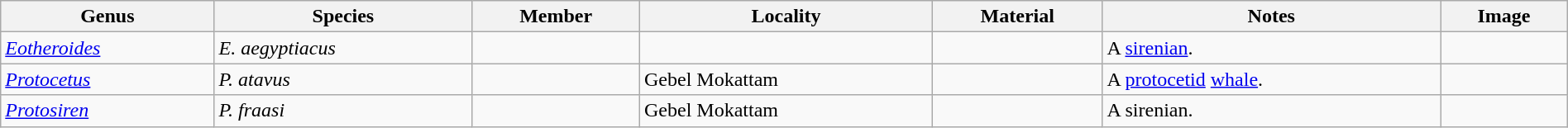<table class="wikitable" width="100%" align="center">
<tr>
<th>Genus</th>
<th>Species</th>
<th>Member</th>
<th>Locality</th>
<th>Material</th>
<th>Notes</th>
<th>Image</th>
</tr>
<tr>
<td><em><a href='#'>Eotheroides</a></em></td>
<td><em>E. aegyptiacus</em></td>
<td></td>
<td></td>
<td></td>
<td>A <a href='#'>sirenian</a>.</td>
<td></td>
</tr>
<tr>
<td><em><a href='#'>Protocetus</a></em></td>
<td><em>P. atavus</em></td>
<td></td>
<td>Gebel Mokattam</td>
<td></td>
<td>A <a href='#'>protocetid</a> <a href='#'>whale</a>.<em></em></td>
<td></td>
</tr>
<tr>
<td><em><a href='#'>Protosiren</a></em></td>
<td><em>P. fraasi</em></td>
<td></td>
<td>Gebel Mokattam</td>
<td></td>
<td>A sirenian.<em></em></td>
<td></td>
</tr>
</table>
